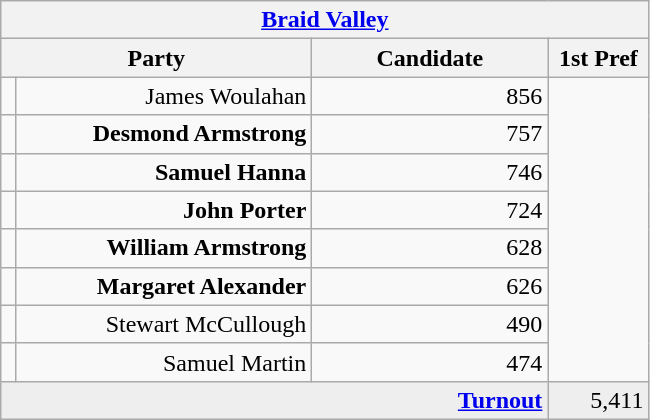<table class="wikitable">
<tr>
<th colspan="4" align="center"><a href='#'>Braid Valley</a></th>
</tr>
<tr>
<th colspan="2" align="center" width=200>Party</th>
<th width=150>Candidate</th>
<th width=60>1st Pref</th>
</tr>
<tr>
<td></td>
<td align="right">James Woulahan</td>
<td align="right">856</td>
</tr>
<tr>
<td></td>
<td align="right"><strong>Desmond Armstrong</strong></td>
<td align="right">757</td>
</tr>
<tr>
<td></td>
<td align="right"><strong>Samuel Hanna</strong></td>
<td align="right">746</td>
</tr>
<tr>
<td></td>
<td align="right"><strong>John Porter</strong></td>
<td align="right">724</td>
</tr>
<tr>
<td></td>
<td align="right"><strong>William Armstrong</strong></td>
<td align="right">628</td>
</tr>
<tr>
<td></td>
<td align="right"><strong>Margaret Alexander</strong></td>
<td align="right">626</td>
</tr>
<tr>
<td></td>
<td align="right">Stewart McCullough</td>
<td align="right">490</td>
</tr>
<tr>
<td></td>
<td align="right">Samuel Martin</td>
<td align="right">474</td>
</tr>
<tr bgcolor="EEEEEE">
<td colspan=3 align="right"><strong><a href='#'>Turnout</a></strong></td>
<td align="right">5,411</td>
</tr>
</table>
